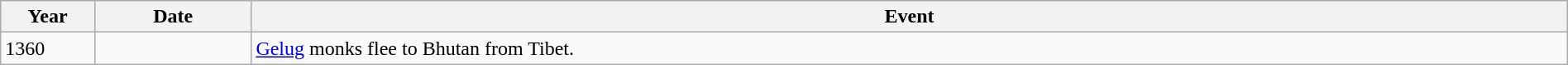<table class="wikitable" width="100%">
<tr>
<th style="width:6%">Year</th>
<th style="width:10%">Date</th>
<th>Event</th>
</tr>
<tr>
<td>1360</td>
<td></td>
<td><a href='#'>Gelug</a> monks flee to Bhutan from Tibet.</td>
</tr>
</table>
